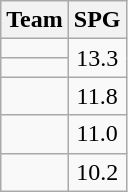<table class=wikitable>
<tr>
<th>Team</th>
<th>SPG</th>
</tr>
<tr>
<td></td>
<td align=center rowspan=2>13.3</td>
</tr>
<tr>
<td></td>
</tr>
<tr>
<td></td>
<td align=center>11.8</td>
</tr>
<tr>
<td></td>
<td align=center>11.0</td>
</tr>
<tr>
<td></td>
<td align=center>10.2</td>
</tr>
</table>
